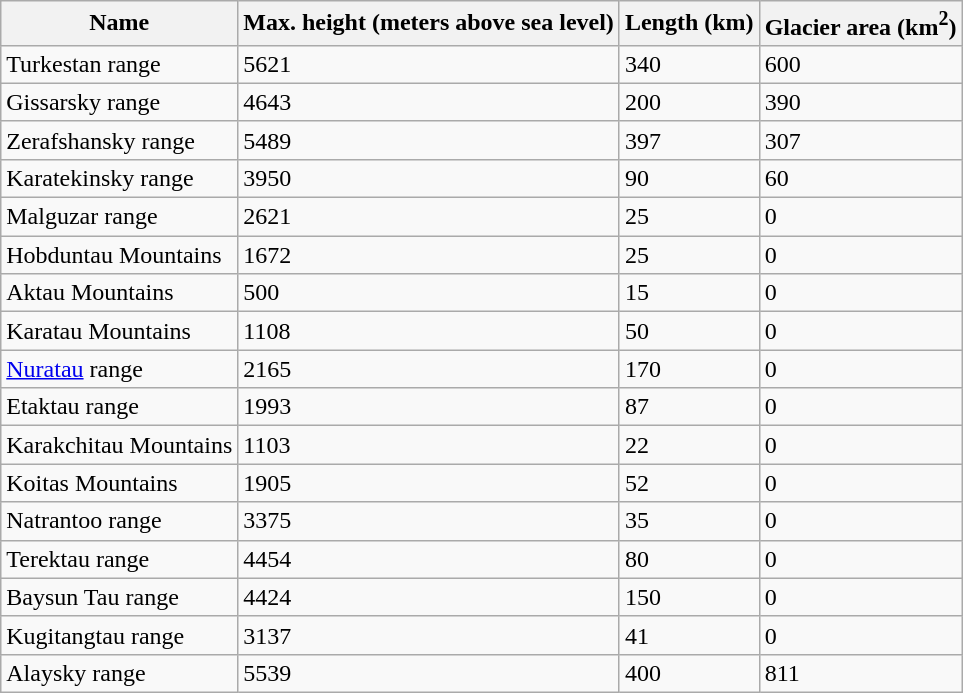<table class="wikitable">
<tr>
<th>Name</th>
<th><strong>Max. height (meters above sea level)</strong></th>
<th>Length (km)</th>
<th><strong>Glacier area (km<sup>2</sup>)</strong></th>
</tr>
<tr>
<td>Turkestan range</td>
<td>5621</td>
<td>340</td>
<td>600</td>
</tr>
<tr>
<td>Gissarsky range</td>
<td>4643</td>
<td>200</td>
<td>390</td>
</tr>
<tr>
<td>Zerafshansky range</td>
<td>5489</td>
<td>397</td>
<td>307</td>
</tr>
<tr>
<td>Karatekinsky range</td>
<td>3950</td>
<td>90</td>
<td>60</td>
</tr>
<tr>
<td>Malguzar range</td>
<td>2621</td>
<td>25</td>
<td>0</td>
</tr>
<tr>
<td>Hobduntau Mountains</td>
<td>1672</td>
<td>25</td>
<td>0</td>
</tr>
<tr>
<td>Aktau Mountains</td>
<td>500</td>
<td>15</td>
<td>0</td>
</tr>
<tr>
<td>Karatau Mountains</td>
<td>1108</td>
<td>50</td>
<td>0</td>
</tr>
<tr>
<td><a href='#'>Nuratau</a> range</td>
<td>2165</td>
<td>170</td>
<td>0</td>
</tr>
<tr>
<td>Etaktau range</td>
<td>1993</td>
<td>87</td>
<td>0</td>
</tr>
<tr>
<td>Karakchitau Mountains</td>
<td>1103</td>
<td>22</td>
<td>0</td>
</tr>
<tr>
<td>Koitas Mountains</td>
<td>1905</td>
<td>52</td>
<td>0</td>
</tr>
<tr>
<td>Natrantoo range</td>
<td>3375</td>
<td>35</td>
<td>0</td>
</tr>
<tr>
<td>Terektau range</td>
<td>4454</td>
<td>80</td>
<td>0</td>
</tr>
<tr>
<td>Baysun Tau range</td>
<td>4424</td>
<td>150</td>
<td>0</td>
</tr>
<tr>
<td>Kugitangtau range</td>
<td>3137</td>
<td>41</td>
<td>0</td>
</tr>
<tr>
<td>Alaysky range</td>
<td>5539</td>
<td>400</td>
<td>811</td>
</tr>
</table>
